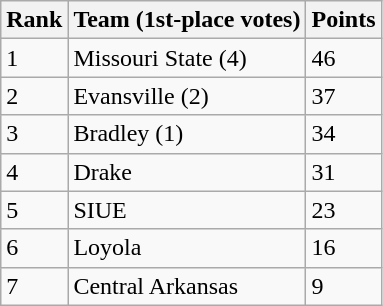<table class="wikitable sortable" style="text-align: left;">
<tr>
<th>Rank</th>
<th>Team (1st-place votes)</th>
<th>Points</th>
</tr>
<tr>
<td>1</td>
<td>Missouri State (4)</td>
<td>46</td>
</tr>
<tr>
<td>2</td>
<td>Evansville (2)</td>
<td>37</td>
</tr>
<tr>
<td>3</td>
<td>Bradley (1)</td>
<td>34</td>
</tr>
<tr>
<td>4</td>
<td>Drake</td>
<td>31</td>
</tr>
<tr>
<td>5</td>
<td>SIUE</td>
<td>23</td>
</tr>
<tr>
<td>6</td>
<td>Loyola</td>
<td>16</td>
</tr>
<tr>
<td>7</td>
<td>Central Arkansas</td>
<td>9</td>
</tr>
</table>
